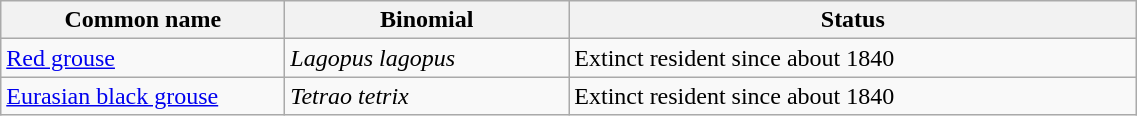<table width=60% class="wikitable">
<tr>
<th width=25%>Common name</th>
<th width=25%>Binomial</th>
<th width=50%>Status</th>
</tr>
<tr>
<td><a href='#'>Red grouse</a></td>
<td><em>Lagopus lagopus</em></td>
<td>Extinct resident since about 1840</td>
</tr>
<tr>
<td><a href='#'>Eurasian black grouse</a></td>
<td><em>Tetrao tetrix</em></td>
<td>Extinct resident since about 1840</td>
</tr>
</table>
